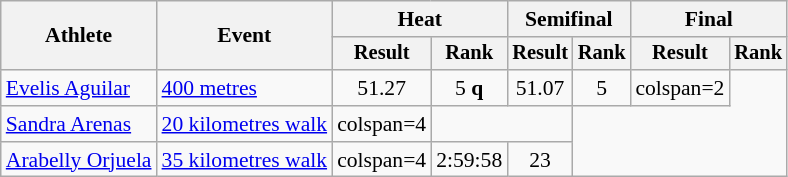<table class="wikitable" style="font-size:90%">
<tr>
<th rowspan="2">Athlete</th>
<th rowspan="2">Event</th>
<th colspan="2">Heat</th>
<th colspan="2">Semifinal</th>
<th colspan="2">Final</th>
</tr>
<tr style="font-size:95%">
<th>Result</th>
<th>Rank</th>
<th>Result</th>
<th>Rank</th>
<th>Result</th>
<th>Rank</th>
</tr>
<tr align=center>
<td align=left><a href='#'>Evelis Aguilar</a></td>
<td align=left><a href='#'>400 metres</a></td>
<td>51.27 <strong></strong></td>
<td>5 <strong>q</strong></td>
<td>51.07 <strong></strong></td>
<td>5</td>
<td>colspan=2 </td>
</tr>
<tr align=center>
<td align=left><a href='#'>Sandra Arenas</a></td>
<td align=left><a href='#'>20 kilometres walk</a></td>
<td>colspan=4</td>
<td colspan=2><strong></strong></td>
</tr>
<tr align=center>
<td align=left><a href='#'>Arabelly Orjuela</a></td>
<td align=left><a href='#'>35 kilometres walk</a></td>
<td>colspan=4</td>
<td>2:59:58 <strong></strong></td>
<td>23</td>
</tr>
</table>
